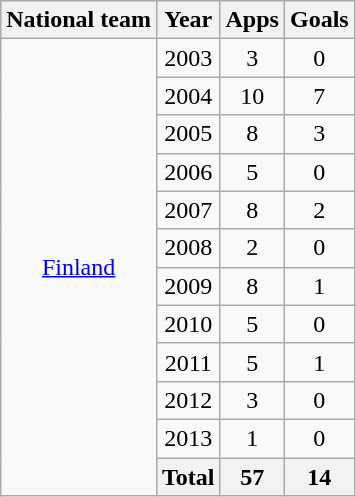<table class="wikitable" style="text-align:center">
<tr>
<th>National team</th>
<th>Year</th>
<th>Apps</th>
<th>Goals</th>
</tr>
<tr>
<td rowspan="12"><a href='#'>Finland</a></td>
<td>2003</td>
<td>3</td>
<td>0</td>
</tr>
<tr>
<td>2004</td>
<td>10</td>
<td>7</td>
</tr>
<tr>
<td>2005</td>
<td>8</td>
<td>3</td>
</tr>
<tr>
<td>2006</td>
<td>5</td>
<td>0</td>
</tr>
<tr>
<td>2007</td>
<td>8</td>
<td>2</td>
</tr>
<tr>
<td>2008</td>
<td>2</td>
<td>0</td>
</tr>
<tr>
<td>2009</td>
<td>8</td>
<td>1</td>
</tr>
<tr>
<td>2010</td>
<td>5</td>
<td>0</td>
</tr>
<tr>
<td>2011</td>
<td>5</td>
<td>1</td>
</tr>
<tr>
<td>2012</td>
<td>3</td>
<td>0</td>
</tr>
<tr>
<td>2013</td>
<td>1</td>
<td>0</td>
</tr>
<tr>
<th>Total</th>
<th>57</th>
<th>14</th>
</tr>
</table>
